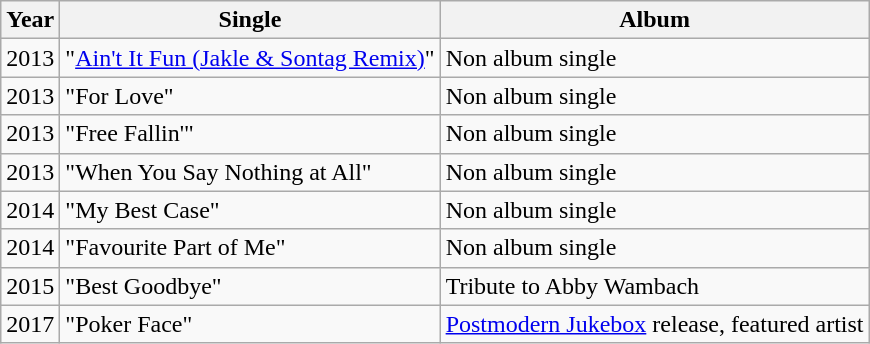<table class="wikitable sortable">
<tr>
<th>Year</th>
<th>Single</th>
<th>Album</th>
</tr>
<tr>
<td>2013</td>
<td>"<a href='#'>Ain't It Fun (Jakle & Sontag Remix)</a>"</td>
<td>Non album single</td>
</tr>
<tr>
<td>2013</td>
<td>"For Love"</td>
<td>Non album single</td>
</tr>
<tr>
<td>2013</td>
<td>"Free Fallin'"</td>
<td>Non album single</td>
</tr>
<tr>
<td>2013</td>
<td>"When You Say Nothing at All"</td>
<td>Non album single</td>
</tr>
<tr>
<td>2014</td>
<td>"My Best Case"</td>
<td>Non album single</td>
</tr>
<tr>
<td>2014</td>
<td>"Favourite Part of Me"</td>
<td>Non album single</td>
</tr>
<tr>
<td>2015</td>
<td>"Best Goodbye"</td>
<td>Tribute to Abby Wambach</td>
</tr>
<tr>
<td>2017</td>
<td>"Poker Face"</td>
<td><a href='#'>Postmodern Jukebox</a> release, featured artist</td>
</tr>
</table>
